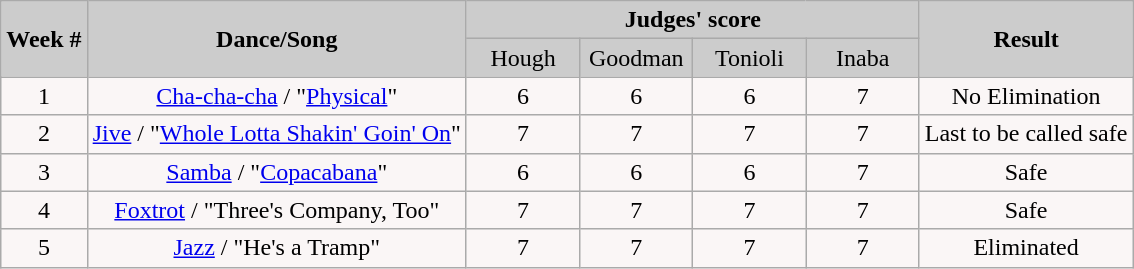<table class="wikitable" style="float:left;">
<tr style="text-align:Center; background:#ccc;">
<td rowspan="2"><strong>Week #</strong></td>
<td rowspan="2"><strong>Dance/Song</strong></td>
<td colspan="4"><strong>Judges' score</strong></td>
<td rowspan="2"><strong>Result</strong></td>
</tr>
<tr style="text-align:center; background:#ccc;">
<td style="width:10%; ">Hough</td>
<td style="width:10%; ">Goodman</td>
<td style="width:10%; ">Tonioli</td>
<td style="width:10%; ">Inaba</td>
</tr>
<tr>
<td style="text-align:center; background:#faf6f6;">1</td>
<td style="text-align:center; background:#faf6f6;"><a href='#'>Cha-cha-cha</a> / "<a href='#'>Physical</a>"</td>
<td style="text-align:center; background:#faf6f6;">6</td>
<td style="text-align:center; background:#faf6f6;">6</td>
<td style="text-align:center; background:#faf6f6;">6</td>
<td style="text-align:center; background:#faf6f6;">7</td>
<td style="text-align:center; background:#faf6f6;">No Elimination</td>
</tr>
<tr>
<td style="text-align:center; background:#faf6f6;">2</td>
<td style="text-align:center; background:#faf6f6;"><a href='#'>Jive</a> / "<a href='#'>Whole Lotta Shakin' Goin' On</a>"</td>
<td style="text-align:center; background:#faf6f6;">7</td>
<td style="text-align:center; background:#faf6f6;">7</td>
<td style="text-align:center; background:#faf6f6;">7</td>
<td style="text-align:center; background:#faf6f6;">7</td>
<td style="text-align:center; background:#faf6f6;">Last to be called safe</td>
</tr>
<tr>
<td style="text-align:center; background:#faf6f6;">3</td>
<td style="text-align:center; background:#faf6f6;"><a href='#'>Samba</a> / "<a href='#'>Copacabana</a>"</td>
<td style="text-align:center; background:#faf6f6;">6</td>
<td style="text-align:center; background:#faf6f6;">6</td>
<td style="text-align:center; background:#faf6f6;">6</td>
<td style="text-align:center; background:#faf6f6;">7</td>
<td style="text-align:center; background:#faf6f6;">Safe</td>
</tr>
<tr>
<td style="text-align:center; background:#faf6f6;">4</td>
<td style="text-align:center; background:#faf6f6;"><a href='#'>Foxtrot</a> / "Three's Company, Too"</td>
<td style="text-align:center; background:#faf6f6;">7</td>
<td style="text-align:center; background:#faf6f6;">7</td>
<td style="text-align:center; background:#faf6f6;">7</td>
<td style="text-align:center; background:#faf6f6;">7</td>
<td style="text-align:center; background:#faf6f6;">Safe</td>
</tr>
<tr>
<td style="text-align:center; background:#faf6f6;">5</td>
<td style="text-align:center; background:#faf6f6;"><a href='#'>Jazz</a> / "He's a Tramp"</td>
<td style="text-align:center; background:#faf6f6;">7</td>
<td style="text-align:center; background:#faf6f6;">7</td>
<td style="text-align:center; background:#faf6f6;">7</td>
<td style="text-align:center; background:#faf6f6;">7</td>
<td style="text-align:center; background:#faf6f6;">Eliminated</td>
</tr>
</table>
